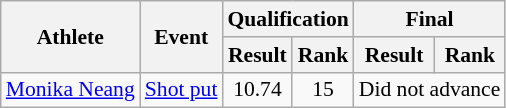<table class="wikitable" style="font-size:90%; text-align:center">
<tr>
<th rowspan="2">Athlete</th>
<th rowspan="2">Event</th>
<th colspan="2">Qualification</th>
<th colspan="2">Final</th>
</tr>
<tr>
<th>Result</th>
<th>Rank</th>
<th>Result</th>
<th>Rank</th>
</tr>
<tr>
<td align="left"><a href='#'>Monika Neang</a></td>
<td align="left"><a href='#'>Shot put</a></td>
<td>10.74</td>
<td>15</td>
<td colspan=2>Did not advance</td>
</tr>
</table>
